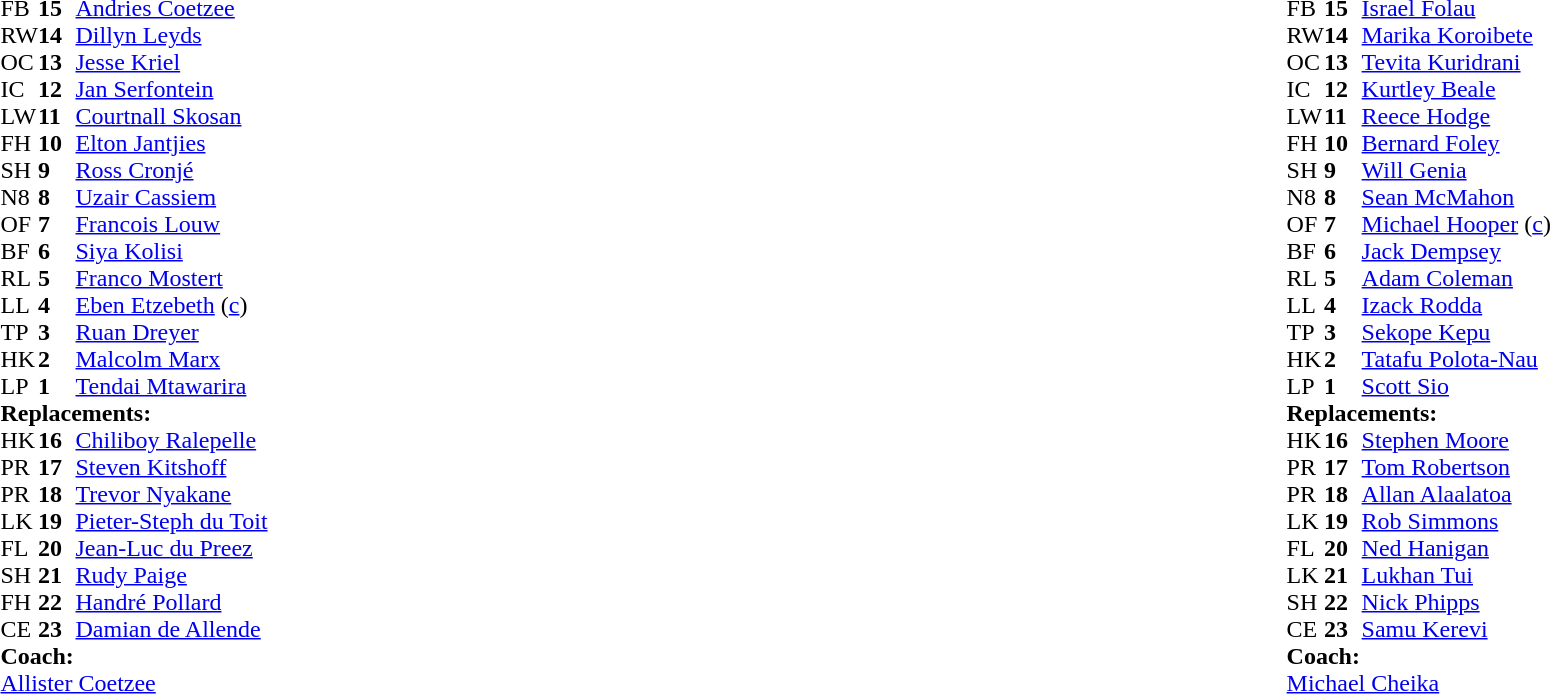<table style="width:100%;">
<tr>
<td style="vertical-align:top; width:50%"><br><table cellspacing="0" cellpadding="0">
<tr>
<th width="25"></th>
<th width="25"></th>
</tr>
<tr>
<td>FB</td>
<td><strong>15</strong></td>
<td><a href='#'>Andries Coetzee</a></td>
</tr>
<tr>
<td>RW</td>
<td><strong>14</strong></td>
<td><a href='#'>Dillyn Leyds</a></td>
</tr>
<tr>
<td>OC</td>
<td><strong>13</strong></td>
<td><a href='#'>Jesse Kriel</a></td>
</tr>
<tr>
<td>IC</td>
<td><strong>12</strong></td>
<td><a href='#'>Jan Serfontein</a></td>
<td></td>
<td></td>
</tr>
<tr>
<td>LW</td>
<td><strong>11</strong></td>
<td><a href='#'>Courtnall Skosan</a></td>
</tr>
<tr>
<td>FH</td>
<td><strong>10</strong></td>
<td><a href='#'>Elton Jantjies</a></td>
</tr>
<tr>
<td>SH</td>
<td><strong>9</strong></td>
<td><a href='#'>Ross Cronjé</a></td>
<td></td>
<td></td>
</tr>
<tr>
<td>N8</td>
<td><strong>8</strong></td>
<td><a href='#'>Uzair Cassiem</a></td>
<td></td>
<td></td>
</tr>
<tr>
<td>OF</td>
<td><strong>7</strong></td>
<td><a href='#'>Francois Louw</a></td>
<td></td>
<td></td>
</tr>
<tr>
<td>BF</td>
<td><strong>6</strong></td>
<td><a href='#'>Siya Kolisi</a></td>
</tr>
<tr>
<td>RL</td>
<td><strong>5</strong></td>
<td><a href='#'>Franco Mostert</a></td>
</tr>
<tr>
<td>LL</td>
<td><strong>4</strong></td>
<td><a href='#'>Eben Etzebeth</a> (<a href='#'>c</a>)</td>
</tr>
<tr>
<td>TP</td>
<td><strong>3</strong></td>
<td><a href='#'>Ruan Dreyer</a></td>
<td></td>
<td></td>
</tr>
<tr>
<td>HK</td>
<td><strong>2</strong></td>
<td><a href='#'>Malcolm Marx</a></td>
</tr>
<tr>
<td>LP</td>
<td><strong>1</strong></td>
<td><a href='#'>Tendai Mtawarira</a></td>
<td></td>
<td></td>
</tr>
<tr>
<td colspan="3"><strong>Replacements:</strong></td>
</tr>
<tr>
<td>HK</td>
<td><strong>16</strong></td>
<td><a href='#'>Chiliboy Ralepelle</a></td>
</tr>
<tr>
<td>PR</td>
<td><strong>17</strong></td>
<td><a href='#'>Steven Kitshoff</a></td>
<td></td>
<td></td>
</tr>
<tr>
<td>PR</td>
<td><strong>18</strong></td>
<td><a href='#'>Trevor Nyakane</a></td>
<td></td>
<td></td>
</tr>
<tr>
<td>LK</td>
<td><strong>19</strong></td>
<td><a href='#'>Pieter-Steph du Toit</a></td>
<td></td>
<td></td>
</tr>
<tr>
<td>FL</td>
<td><strong>20</strong></td>
<td><a href='#'>Jean-Luc du Preez</a></td>
<td></td>
<td></td>
</tr>
<tr>
<td>SH</td>
<td><strong>21</strong></td>
<td><a href='#'>Rudy Paige</a></td>
<td></td>
<td></td>
</tr>
<tr>
<td>FH</td>
<td><strong>22</strong></td>
<td><a href='#'>Handré Pollard</a></td>
</tr>
<tr>
<td>CE</td>
<td><strong>23</strong></td>
<td><a href='#'>Damian de Allende</a></td>
<td></td>
<td></td>
</tr>
<tr>
<td colspan="3"><strong>Coach:</strong></td>
</tr>
<tr>
<td colspan="4"> <a href='#'>Allister Coetzee</a></td>
</tr>
</table>
</td>
<td style="vertical-align:top"></td>
<td style="vertical-align:top; width:50%"><br><table cellspacing="0" cellpadding="0" style="margin:auto">
<tr>
<th width="25"></th>
<th width="25"></th>
</tr>
<tr>
<td>FB</td>
<td><strong>15</strong></td>
<td><a href='#'>Israel Folau</a></td>
</tr>
<tr>
<td>RW</td>
<td><strong>14</strong></td>
<td><a href='#'>Marika Koroibete</a></td>
</tr>
<tr>
<td>OC</td>
<td><strong>13</strong></td>
<td><a href='#'>Tevita Kuridrani</a></td>
</tr>
<tr>
<td>IC</td>
<td><strong>12</strong></td>
<td><a href='#'>Kurtley Beale</a></td>
<td></td>
<td></td>
</tr>
<tr>
<td>LW</td>
<td><strong>11</strong></td>
<td><a href='#'>Reece Hodge</a></td>
</tr>
<tr>
<td>FH</td>
<td><strong>10</strong></td>
<td><a href='#'>Bernard Foley</a></td>
</tr>
<tr>
<td>SH</td>
<td><strong>9</strong></td>
<td><a href='#'>Will Genia</a></td>
<td></td>
<td></td>
</tr>
<tr>
<td>N8</td>
<td><strong>8</strong></td>
<td><a href='#'>Sean McMahon</a></td>
</tr>
<tr>
<td>OF</td>
<td><strong>7</strong></td>
<td><a href='#'>Michael Hooper</a> (<a href='#'>c</a>)</td>
</tr>
<tr>
<td>BF</td>
<td><strong>6</strong></td>
<td><a href='#'>Jack Dempsey</a></td>
<td></td>
<td></td>
</tr>
<tr>
<td>RL</td>
<td><strong>5</strong></td>
<td><a href='#'>Adam Coleman</a></td>
<td></td>
<td></td>
</tr>
<tr>
<td>LL</td>
<td><strong>4</strong></td>
<td><a href='#'>Izack Rodda</a></td>
<td></td>
<td></td>
</tr>
<tr>
<td>TP</td>
<td><strong>3</strong></td>
<td><a href='#'>Sekope Kepu</a></td>
<td></td>
<td></td>
</tr>
<tr>
<td>HK</td>
<td><strong>2</strong></td>
<td><a href='#'>Tatafu Polota-Nau</a></td>
<td></td>
<td></td>
</tr>
<tr>
<td>LP</td>
<td><strong>1</strong></td>
<td><a href='#'>Scott Sio</a></td>
<td></td>
<td></td>
</tr>
<tr>
<td colspan="3"><strong>Replacements:</strong></td>
</tr>
<tr>
<td>HK</td>
<td><strong>16</strong></td>
<td><a href='#'>Stephen Moore</a></td>
<td></td>
<td></td>
</tr>
<tr>
<td>PR</td>
<td><strong>17</strong></td>
<td><a href='#'>Tom Robertson</a></td>
<td></td>
<td></td>
</tr>
<tr>
<td>PR</td>
<td><strong>18</strong></td>
<td><a href='#'>Allan Alaalatoa</a></td>
<td></td>
<td></td>
</tr>
<tr>
<td>LK</td>
<td><strong>19</strong></td>
<td><a href='#'>Rob Simmons</a></td>
<td></td>
<td></td>
</tr>
<tr>
<td>FL</td>
<td><strong>20</strong></td>
<td><a href='#'>Ned Hanigan</a></td>
<td></td>
<td></td>
</tr>
<tr>
<td>LK</td>
<td><strong>21</strong></td>
<td><a href='#'>Lukhan Tui</a></td>
<td></td>
<td></td>
</tr>
<tr>
<td>SH</td>
<td><strong>22</strong></td>
<td><a href='#'>Nick Phipps</a></td>
<td></td>
<td></td>
</tr>
<tr>
<td>CE</td>
<td><strong>23</strong></td>
<td><a href='#'>Samu Kerevi</a></td>
<td></td>
<td></td>
</tr>
<tr>
<td colspan="3"><strong>Coach:</strong></td>
</tr>
<tr>
<td colspan="4"> <a href='#'>Michael Cheika</a></td>
</tr>
</table>
</td>
</tr>
</table>
